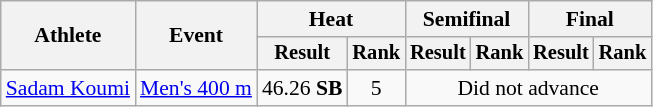<table class="wikitable" style="font-size:90%">
<tr>
<th rowspan="2">Athlete</th>
<th rowspan="2">Event</th>
<th colspan="2">Heat</th>
<th colspan="2">Semifinal</th>
<th colspan="2">Final</th>
</tr>
<tr style="font-size:95%">
<th>Result</th>
<th>Rank</th>
<th>Result</th>
<th>Rank</th>
<th>Result</th>
<th>Rank</th>
</tr>
<tr align=center>
<td align=left><a href='#'>Sadam Koumi</a></td>
<td align=left><a href='#'>Men's 400 m</a></td>
<td>46.26 <strong>SB</strong></td>
<td>5</td>
<td colspan="4">Did not advance</td>
</tr>
</table>
